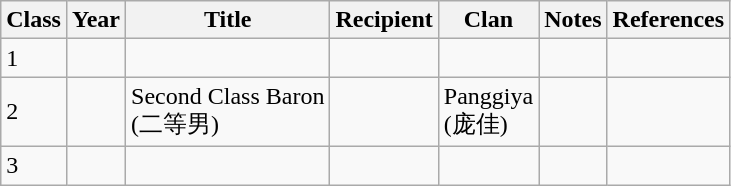<table class="wikitable">
<tr>
<th>Class</th>
<th>Year</th>
<th>Title</th>
<th>Recipient</th>
<th>Clan</th>
<th>Notes</th>
<th>References</th>
</tr>
<tr>
<td>1</td>
<td></td>
<td></td>
<td></td>
<td></td>
<td></td>
<td></td>
</tr>
<tr>
<td>2</td>
<td></td>
<td>Second Class Baron<br>(二等男)</td>
<td></td>
<td>Panggiya<br>(庞佳)</td>
<td></td>
<td></td>
</tr>
<tr>
<td>3</td>
<td></td>
<td></td>
<td></td>
<td></td>
<td></td>
<td></td>
</tr>
</table>
